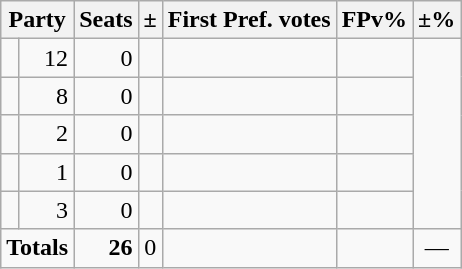<table class=wikitable>
<tr>
<th colspan=2 align=center>Party</th>
<th valign=top>Seats</th>
<th valign=top>±</th>
<th valign=top>First Pref. votes</th>
<th valign=top>FPv%</th>
<th valign=top>±%</th>
</tr>
<tr>
<td></td>
<td align=right>12</td>
<td align=right>0</td>
<td align=right></td>
<td align=right></td>
<td align=right></td>
</tr>
<tr>
<td></td>
<td align=right>8</td>
<td align=right>0</td>
<td align=right></td>
<td align=right></td>
<td align=right></td>
</tr>
<tr>
<td></td>
<td align=right>2</td>
<td align=right>0</td>
<td align=right></td>
<td align=right></td>
<td align=right></td>
</tr>
<tr>
<td></td>
<td align=right>1</td>
<td align=right>0</td>
<td align=right></td>
<td align=right></td>
<td align=right></td>
</tr>
<tr>
<td></td>
<td align=right>3</td>
<td align=right>0</td>
<td align=right></td>
<td align=right></td>
<td align=right></td>
</tr>
<tr>
<td colspan=2 align=center><strong>Totals</strong></td>
<td align=right><strong>26</strong></td>
<td align=center>0</td>
<td align=right></td>
<td align=center></td>
<td align=center>—</td>
</tr>
</table>
